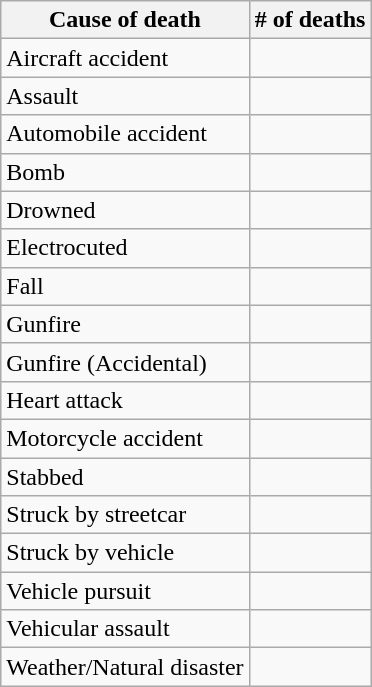<table class="wikitable">
<tr>
<th>Cause of death</th>
<th># of deaths</th>
</tr>
<tr>
<td>Aircraft accident</td>
<td></td>
</tr>
<tr>
<td>Assault</td>
<td></td>
</tr>
<tr>
<td>Automobile accident</td>
<td></td>
</tr>
<tr>
<td>Bomb</td>
<td></td>
</tr>
<tr>
<td>Drowned</td>
<td></td>
</tr>
<tr>
<td>Electrocuted</td>
<td></td>
</tr>
<tr>
<td>Fall</td>
<td></td>
</tr>
<tr>
<td>Gunfire</td>
<td></td>
</tr>
<tr>
<td>Gunfire (Accidental)</td>
<td></td>
</tr>
<tr>
<td>Heart attack</td>
<td></td>
</tr>
<tr>
<td>Motorcycle accident</td>
<td></td>
</tr>
<tr>
<td>Stabbed</td>
<td></td>
</tr>
<tr>
<td>Struck by streetcar</td>
<td></td>
</tr>
<tr>
<td>Struck by vehicle</td>
<td></td>
</tr>
<tr>
<td>Vehicle pursuit</td>
<td></td>
</tr>
<tr>
<td>Vehicular assault</td>
<td></td>
</tr>
<tr>
<td>Weather/Natural disaster</td>
<td></td>
</tr>
</table>
